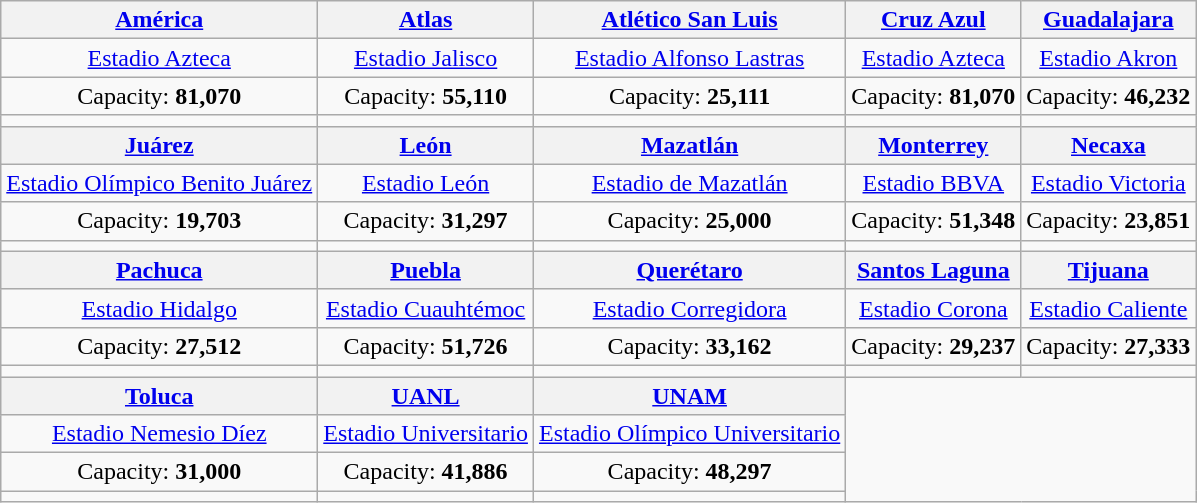<table class="wikitable" style="text-align:center">
<tr>
<th><a href='#'>América</a></th>
<th><a href='#'>Atlas</a></th>
<th><a href='#'>Atlético San Luis</a></th>
<th><a href='#'>Cruz Azul</a></th>
<th><a href='#'>Guadalajara</a></th>
</tr>
<tr>
<td><a href='#'>Estadio Azteca</a></td>
<td><a href='#'>Estadio Jalisco</a></td>
<td><a href='#'>Estadio Alfonso Lastras</a></td>
<td><a href='#'>Estadio Azteca</a></td>
<td><a href='#'>Estadio Akron</a></td>
</tr>
<tr>
<td>Capacity: <strong>81,070</strong></td>
<td>Capacity: <strong>55,110</strong></td>
<td>Capacity: <strong>25,111</strong></td>
<td>Capacity: <strong>81,070</strong></td>
<td>Capacity: <strong>46,232</strong></td>
</tr>
<tr>
<td></td>
<td></td>
<td></td>
<td></td>
<td></td>
</tr>
<tr>
<th><a href='#'>Juárez</a></th>
<th><a href='#'>León</a></th>
<th><a href='#'>Mazatlán</a></th>
<th><a href='#'>Monterrey</a></th>
<th><a href='#'>Necaxa</a></th>
</tr>
<tr>
<td><a href='#'>Estadio Olímpico Benito Juárez</a></td>
<td><a href='#'>Estadio León</a></td>
<td><a href='#'>Estadio de Mazatlán</a></td>
<td><a href='#'>Estadio BBVA</a></td>
<td><a href='#'>Estadio Victoria</a></td>
</tr>
<tr>
<td>Capacity: <strong>19,703</strong></td>
<td>Capacity: <strong>31,297</strong></td>
<td>Capacity: <strong>25,000</strong></td>
<td>Capacity: <strong>51,348</strong></td>
<td>Capacity: <strong>23,851</strong></td>
</tr>
<tr>
<td></td>
<td></td>
<td></td>
<td></td>
<td></td>
</tr>
<tr>
<th><a href='#'>Pachuca</a></th>
<th><a href='#'>Puebla</a></th>
<th><a href='#'>Querétaro</a></th>
<th><a href='#'>Santos Laguna</a></th>
<th><a href='#'>Tijuana</a></th>
</tr>
<tr>
<td><a href='#'>Estadio Hidalgo</a></td>
<td><a href='#'>Estadio Cuauhtémoc</a></td>
<td><a href='#'>Estadio Corregidora</a></td>
<td><a href='#'>Estadio Corona</a></td>
<td><a href='#'>Estadio Caliente</a></td>
</tr>
<tr>
<td>Capacity: <strong>27,512</strong></td>
<td>Capacity: <strong>51,726</strong></td>
<td>Capacity: <strong>33,162</strong></td>
<td>Capacity: <strong>29,237</strong></td>
<td>Capacity: <strong>27,333</strong></td>
</tr>
<tr>
<td></td>
<td></td>
<td></td>
<td></td>
<td></td>
</tr>
<tr>
<th><a href='#'>Toluca</a></th>
<th><a href='#'>UANL</a></th>
<th><a href='#'>UNAM</a></th>
</tr>
<tr>
<td><a href='#'>Estadio Nemesio Díez</a></td>
<td><a href='#'>Estadio Universitario</a></td>
<td><a href='#'>Estadio Olímpico Universitario</a></td>
</tr>
<tr>
<td>Capacity: <strong>31,000</strong></td>
<td>Capacity: <strong>41,886</strong></td>
<td>Capacity: <strong>48,297</strong></td>
</tr>
<tr>
<td></td>
<td></td>
<td></td>
</tr>
</table>
